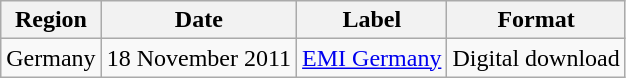<table class=wikitable>
<tr>
<th>Region</th>
<th>Date</th>
<th>Label</th>
<th>Format</th>
</tr>
<tr>
<td rowspan="2">Germany</td>
<td>18 November 2011</td>
<td><a href='#'>EMI Germany</a></td>
<td>Digital download</td>
</tr>
</table>
